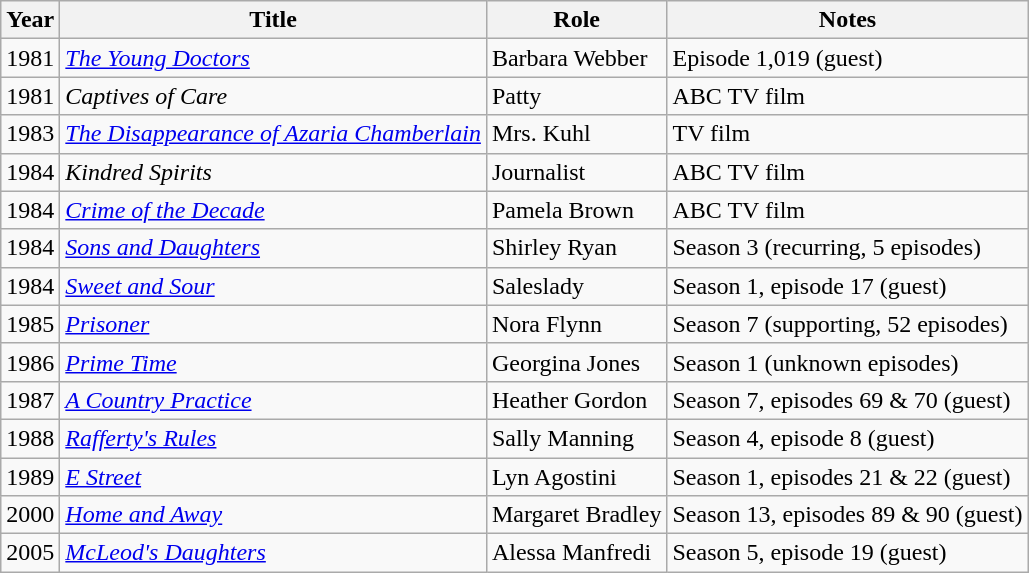<table class="wikitable">
<tr>
<th>Year</th>
<th>Title</th>
<th>Role</th>
<th>Notes</th>
</tr>
<tr>
<td>1981</td>
<td><em><a href='#'>The Young Doctors</a></em></td>
<td>Barbara Webber</td>
<td>Episode 1,019 (guest)</td>
</tr>
<tr>
<td>1981</td>
<td><em>Captives of Care</em></td>
<td>Patty</td>
<td>ABC TV film</td>
</tr>
<tr>
<td>1983</td>
<td><em><a href='#'>The Disappearance of Azaria Chamberlain</a></em></td>
<td>Mrs. Kuhl</td>
<td>TV film</td>
</tr>
<tr>
<td>1984</td>
<td><em>Kindred Spirits</em></td>
<td>Journalist</td>
<td>ABC TV film</td>
</tr>
<tr>
<td>1984</td>
<td><em><a href='#'>Crime of the Decade</a></em></td>
<td>Pamela Brown</td>
<td>ABC TV film</td>
</tr>
<tr>
<td>1984</td>
<td><em><a href='#'>Sons and Daughters</a></em></td>
<td>Shirley Ryan</td>
<td>Season 3 (recurring, 5 episodes)</td>
</tr>
<tr>
<td>1984</td>
<td><em><a href='#'>Sweet and Sour</a></em></td>
<td>Saleslady</td>
<td>Season 1, episode 17 (guest)</td>
</tr>
<tr>
<td>1985</td>
<td><em><a href='#'>Prisoner</a></em></td>
<td>Nora Flynn</td>
<td>Season 7 (supporting, 52 episodes)</td>
</tr>
<tr>
<td>1986</td>
<td><em><a href='#'>Prime Time</a></em></td>
<td>Georgina Jones</td>
<td>Season 1 (unknown episodes)</td>
</tr>
<tr>
<td>1987</td>
<td><em><a href='#'>A Country Practice</a></em></td>
<td>Heather Gordon</td>
<td>Season 7, episodes 69 & 70 (guest)</td>
</tr>
<tr>
<td>1988</td>
<td><em><a href='#'>Rafferty's Rules</a></em></td>
<td>Sally Manning</td>
<td>Season 4, episode 8 (guest)</td>
</tr>
<tr>
<td>1989</td>
<td><em><a href='#'>E Street</a></em></td>
<td>Lyn Agostini</td>
<td>Season 1, episodes 21 & 22 (guest)</td>
</tr>
<tr>
<td>2000</td>
<td><em><a href='#'>Home and Away</a></em></td>
<td>Margaret Bradley</td>
<td>Season 13, episodes 89 & 90 (guest)</td>
</tr>
<tr>
<td>2005</td>
<td><em><a href='#'>McLeod's Daughters</a></em></td>
<td>Alessa Manfredi</td>
<td>Season 5, episode 19 (guest)</td>
</tr>
</table>
